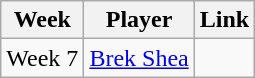<table class=wikitable>
<tr>
<th>Week</th>
<th>Player</th>
<th>Link</th>
</tr>
<tr>
<td align=center>Week 7</td>
<td> <a href='#'>Brek Shea</a></td>
<td align=center></td>
</tr>
</table>
